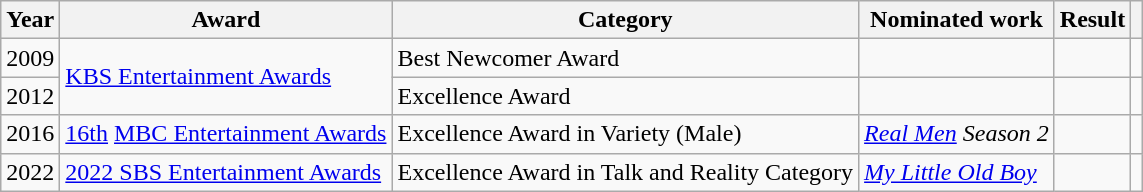<table class="wikitable">
<tr>
<th>Year</th>
<th>Award</th>
<th>Category</th>
<th>Nominated work</th>
<th>Result</th>
<th scope="col" class="unsortable"></th>
</tr>
<tr>
<td>2009</td>
<td rowspan=2><a href='#'>KBS Entertainment Awards</a></td>
<td>Best Newcomer Award</td>
<td></td>
<td></td>
<td></td>
</tr>
<tr>
<td>2012</td>
<td>Excellence Award</td>
<td></td>
<td></td>
<td></td>
</tr>
<tr>
<td>2016</td>
<td><a href='#'>16th</a> <a href='#'>MBC Entertainment Awards</a></td>
<td>Excellence Award in Variety (Male)</td>
<td><em><a href='#'>Real Men</a> Season 2</em></td>
<td></td>
<td></td>
</tr>
<tr>
<td>2022</td>
<td><a href='#'>2022 SBS Entertainment Awards</a></td>
<td>Excellence Award in Talk and Reality Category</td>
<td><em><a href='#'>My Little Old Boy</a></em></td>
<td></td>
<td></td>
</tr>
</table>
